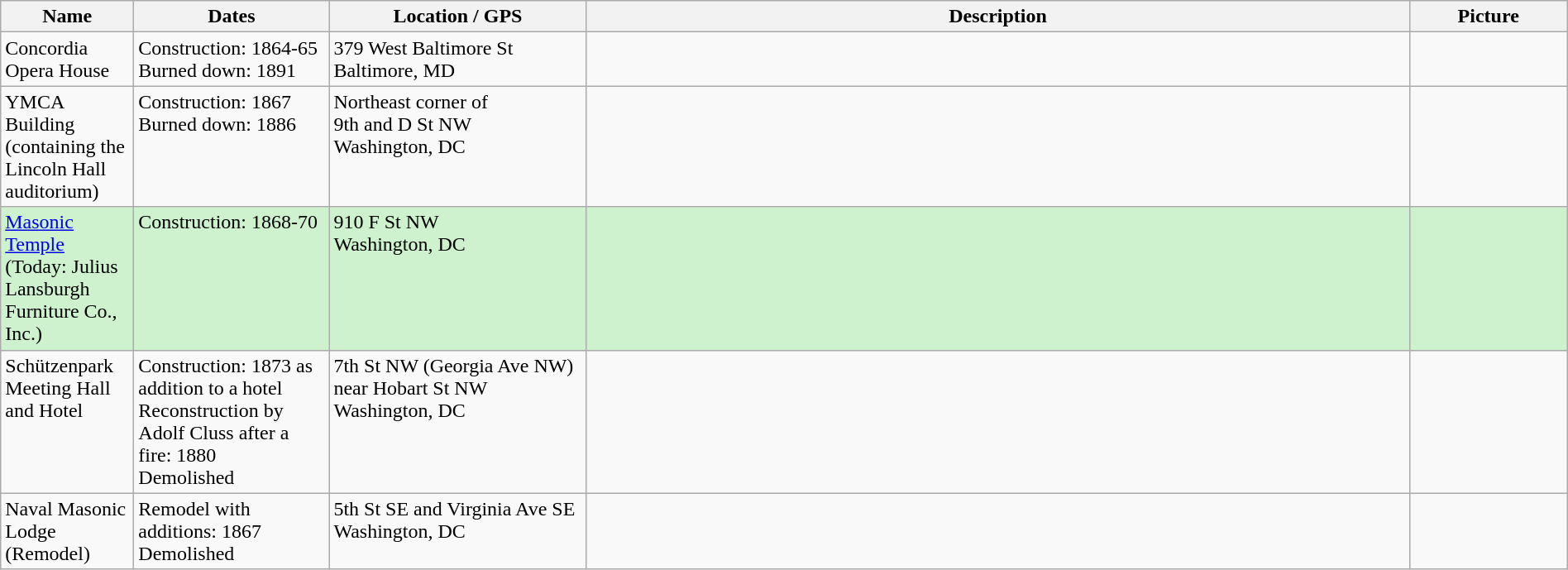<table class="wikitable sortable" style="width: 100%">
<tr>
<th style="width: 100px;">Name</th>
<th style="width: 150px;">Dates</th>
<th style="width: 200px;">Location / GPS</th>
<th>Description</th>
<th style="width: 120px;">Picture</th>
</tr>
<tr style="vertical-align: top;">
<td>Concordia Opera House</td>
<td>Construction: 1864-65<br> Burned down: 1891</td>
<td>379 West Baltimore St<br> Baltimore, MD<br></td>
<td></td>
<td></td>
</tr>
<tr style="vertical-align: top;">
<td>YMCA Building (containing the Lincoln Hall auditorium)</td>
<td>Construction: 1867<br> Burned down: 1886</td>
<td>Northeast corner of<br>9th and D St NW<br> Washington, DC<br></td>
<td></td>
<td></td>
</tr>
<tr style="vertical-align: top;">
<td style='background: #CEF2CE'><a href='#'>Masonic Temple</a><br> (Today: Julius Lansburgh Furniture Co., Inc.)</td>
<td style='background: #CEF2CE'>Construction: 1868-70</td>
<td style='background: #CEF2CE'>910 F St NW<br> Washington, DC<br></td>
<td style='background: #CEF2CE'></td>
<td style='background: #CEF2CE'></td>
</tr>
<tr style="vertical-align: top;">
<td>Schützenpark Meeting Hall and Hotel</td>
<td>Construction: 1873 as addition to a hotel<br> Reconstruction by Adolf Cluss after a fire: 1880<br> Demolished</td>
<td>7th St NW (Georgia Ave NW) near Hobart St NW<br> Washington, DC</td>
<td></td>
<td></td>
</tr>
<tr style="vertical-align: top;">
<td>Naval Masonic Lodge (Remodel)</td>
<td>Remodel with additions: 1867<br> Demolished</td>
<td>5th St SE and Virginia Ave SE<br> Washington, DC</td>
<td></td>
<td></td>
</tr>
</table>
